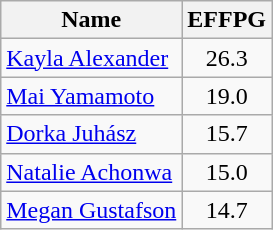<table class=wikitable>
<tr>
<th>Name</th>
<th>EFFPG</th>
</tr>
<tr>
<td> <a href='#'>Kayla Alexander</a></td>
<td align=center>26.3</td>
</tr>
<tr>
<td> <a href='#'>Mai Yamamoto</a></td>
<td align=center>19.0</td>
</tr>
<tr>
<td> <a href='#'>Dorka Juhász</a></td>
<td align=center>15.7</td>
</tr>
<tr>
<td> <a href='#'>Natalie Achonwa</a></td>
<td align=center>15.0</td>
</tr>
<tr>
<td> <a href='#'>Megan Gustafson</a></td>
<td align=center>14.7</td>
</tr>
</table>
